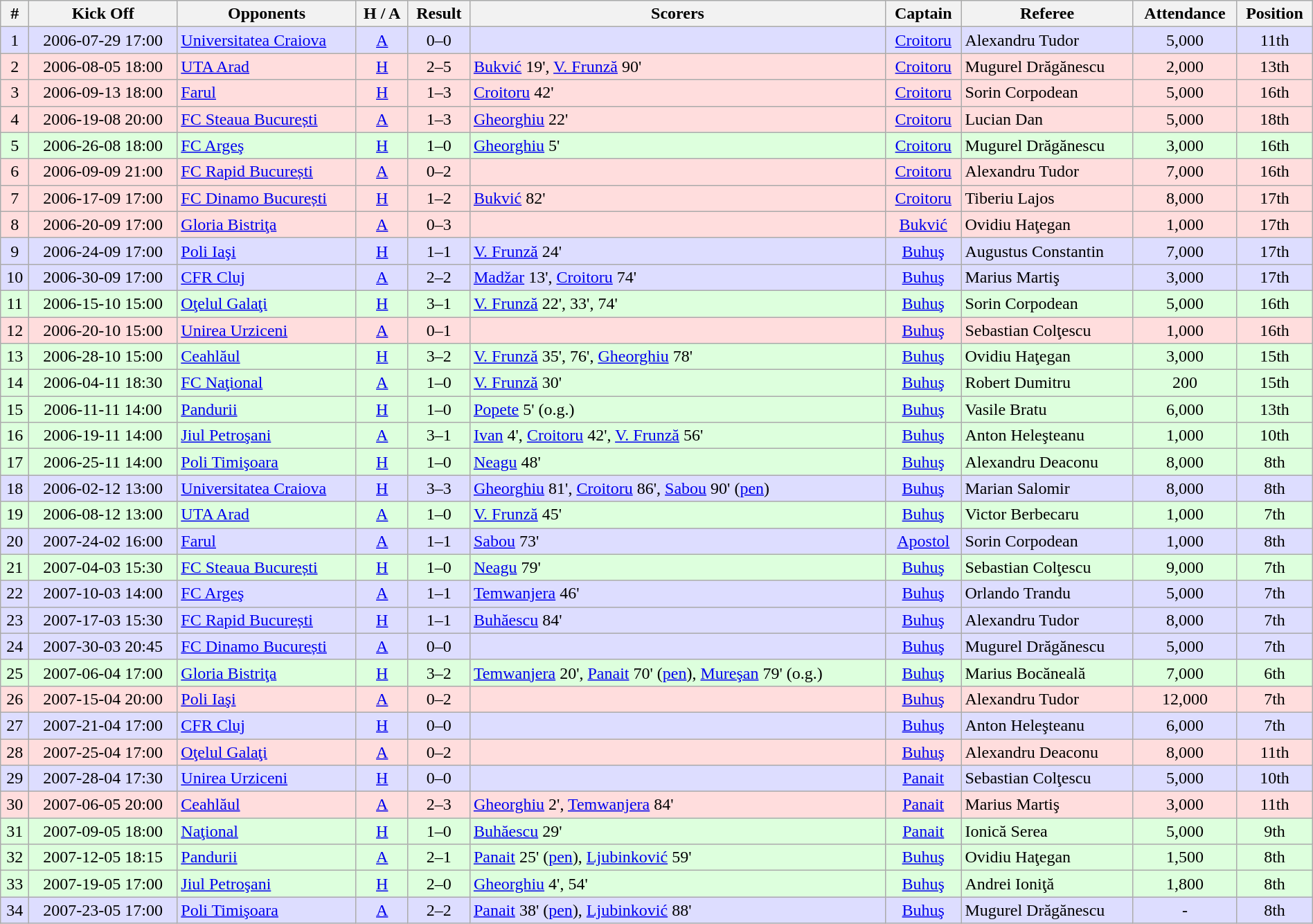<table class="wikitable" style="width:100%;">
<tr style="background:#f0f6ff;">
<th>#</th>
<th>Kick Off</th>
<th>Opponents</th>
<th>H / A</th>
<th>Result</th>
<th>Scorers</th>
<th>Captain</th>
<th>Referee</th>
<th>Attendance</th>
<th>Position</th>
</tr>
<tr bgcolor="#ddddff">
<td align=center>1</td>
<td align=center>2006-07-29 17:00</td>
<td><a href='#'>Universitatea Craiova</a></td>
<td align=center><a href='#'>A</a></td>
<td align=center>0–0</td>
<td></td>
<td align=center><a href='#'>Croitoru</a></td>
<td>Alexandru Tudor</td>
<td align=center>5,000</td>
<td align=center>11th</td>
</tr>
<tr bgcolor="#ffdddd">
<td align=center>2</td>
<td align=center>2006-08-05 18:00</td>
<td><a href='#'>UTA Arad</a></td>
<td align=center><a href='#'>H</a></td>
<td align=center>2–5</td>
<td><a href='#'>Bukvić</a> 19', <a href='#'>V. Frunză</a> 90'</td>
<td align=center><a href='#'>Croitoru</a></td>
<td>Mugurel Drăgănescu</td>
<td align=center>2,000</td>
<td align=center>13th</td>
</tr>
<tr bgcolor="#ffdddd">
<td align=center>3</td>
<td align=center>2006-09-13 18:00</td>
<td><a href='#'>Farul</a></td>
<td align=center><a href='#'>H</a></td>
<td align=center>1–3</td>
<td><a href='#'>Croitoru</a> 42'</td>
<td align=center><a href='#'>Croitoru</a></td>
<td>Sorin Corpodean</td>
<td align=center>5,000</td>
<td align=center>16th</td>
</tr>
<tr bgcolor="#ffdddd">
<td align=center>4</td>
<td align=center>2006-19-08 20:00</td>
<td><a href='#'>FC Steaua București</a></td>
<td align=center><a href='#'>A</a></td>
<td align=center>1–3</td>
<td><a href='#'>Gheorghiu</a> 22'</td>
<td align=center><a href='#'>Croitoru</a></td>
<td>Lucian Dan</td>
<td align=center>5,000</td>
<td align=center>18th</td>
</tr>
<tr bgcolor="#ddffdd">
<td align=center>5</td>
<td align=center>2006-26-08 18:00</td>
<td><a href='#'>FC Argeş</a></td>
<td align=center><a href='#'>H</a></td>
<td align=center>1–0</td>
<td><a href='#'>Gheorghiu</a> 5'</td>
<td align=center><a href='#'>Croitoru</a></td>
<td>Mugurel Drăgănescu</td>
<td align=center>3,000</td>
<td align=center>16th</td>
</tr>
<tr bgcolor="#ffdddd">
<td align=center>6</td>
<td align=center>2006-09-09 21:00</td>
<td><a href='#'>FC Rapid București</a></td>
<td align=center><a href='#'>A</a></td>
<td align=center>0–2</td>
<td></td>
<td align=center><a href='#'>Croitoru</a></td>
<td>Alexandru Tudor</td>
<td align=center>7,000</td>
<td align=center>16th</td>
</tr>
<tr bgcolor="#ffdddd">
<td align=center>7</td>
<td align=center>2006-17-09 17:00</td>
<td><a href='#'>FC Dinamo București</a></td>
<td align=center><a href='#'>H</a></td>
<td align=center>1–2</td>
<td><a href='#'>Bukvić</a> 82'</td>
<td align=center><a href='#'>Croitoru</a></td>
<td>Tiberiu Lajos</td>
<td align=center>8,000</td>
<td align=center>17th</td>
</tr>
<tr bgcolor="#ffdddd">
<td align=center>8</td>
<td align=center>2006-20-09 17:00</td>
<td><a href='#'>Gloria Bistriţa</a></td>
<td align=center><a href='#'>A</a></td>
<td align=center>0–3</td>
<td></td>
<td align=center><a href='#'>Bukvić</a></td>
<td>Ovidiu Haţegan</td>
<td align=center>1,000</td>
<td align=center>17th</td>
</tr>
<tr bgcolor="#ddddff">
<td align=center>9</td>
<td align=center>2006-24-09 17:00</td>
<td><a href='#'>Poli Iaşi</a></td>
<td align=center><a href='#'>H</a></td>
<td align=center>1–1</td>
<td><a href='#'>V. Frunză</a> 24'</td>
<td align=center><a href='#'>Buhuş</a></td>
<td>Augustus Constantin</td>
<td align=center>7,000</td>
<td align=center>17th</td>
</tr>
<tr bgcolor="#ddddff">
<td align=center>10</td>
<td align=center>2006-30-09 17:00</td>
<td><a href='#'>CFR Cluj</a></td>
<td align=center><a href='#'>A</a></td>
<td align=center>2–2</td>
<td><a href='#'>Madžar</a> 13', <a href='#'>Croitoru</a> 74'</td>
<td align=center><a href='#'>Buhuş</a></td>
<td>Marius Martiş</td>
<td align=center>3,000</td>
<td align=center>17th</td>
</tr>
<tr bgcolor="#ddffdd">
<td align=center>11</td>
<td align=center>2006-15-10 15:00</td>
<td><a href='#'>Oţelul Galaţi</a></td>
<td align=center><a href='#'>H</a></td>
<td align=center>3–1</td>
<td><a href='#'>V. Frunză</a> 22', 33', 74'</td>
<td align=center><a href='#'>Buhuş</a></td>
<td>Sorin Corpodean</td>
<td align=center>5,000</td>
<td align=center>16th</td>
</tr>
<tr bgcolor="#ffdddd">
<td align=center>12</td>
<td align=center>2006-20-10 15:00</td>
<td><a href='#'>Unirea Urziceni</a></td>
<td align=center><a href='#'>A</a></td>
<td align=center>0–1</td>
<td></td>
<td align=center><a href='#'>Buhuş</a></td>
<td>Sebastian Colţescu</td>
<td align=center>1,000</td>
<td align=center>16th</td>
</tr>
<tr bgcolor="#ddffdd">
<td align=center>13</td>
<td align=center>2006-28-10 15:00</td>
<td><a href='#'>Ceahlăul</a></td>
<td align=center><a href='#'>H</a></td>
<td align=center>3–2</td>
<td><a href='#'>V. Frunză</a> 35', 76', <a href='#'>Gheorghiu</a> 78'</td>
<td align=center><a href='#'>Buhuş</a></td>
<td>Ovidiu Haţegan</td>
<td align=center>3,000</td>
<td align=center>15th</td>
</tr>
<tr bgcolor="#ddffdd">
<td align=center>14</td>
<td align=center>2006-04-11 18:30</td>
<td><a href='#'>FC Naţional</a></td>
<td align=center><a href='#'>A</a></td>
<td align=center>1–0</td>
<td><a href='#'>V. Frunză</a> 30'</td>
<td align=center><a href='#'>Buhuş</a></td>
<td>Robert Dumitru</td>
<td align=center>200</td>
<td align=center>15th</td>
</tr>
<tr bgcolor="#ddffdd">
<td align=center>15</td>
<td align=center>2006-11-11 14:00</td>
<td><a href='#'>Pandurii</a></td>
<td align=center><a href='#'>H</a></td>
<td align=center>1–0</td>
<td><a href='#'>Popete</a> 5' (o.g.)</td>
<td align=center><a href='#'>Buhuş</a></td>
<td>Vasile Bratu</td>
<td align=center>6,000</td>
<td align=center>13th</td>
</tr>
<tr bgcolor="#ddffdd">
<td align=center>16</td>
<td align=center>2006-19-11 14:00</td>
<td><a href='#'>Jiul Petroşani</a></td>
<td align=center><a href='#'>A</a></td>
<td align=center>3–1</td>
<td><a href='#'>Ivan</a> 4', <a href='#'>Croitoru</a> 42', <a href='#'>V. Frunză</a> 56'</td>
<td align=center><a href='#'>Buhuş</a></td>
<td>Anton Heleşteanu</td>
<td align=center>1,000</td>
<td align=center>10th</td>
</tr>
<tr bgcolor="#ddffdd">
<td align=center>17</td>
<td align=center>2006-25-11 14:00</td>
<td><a href='#'>Poli Timişoara</a></td>
<td align=center><a href='#'>H</a></td>
<td align=center>1–0</td>
<td><a href='#'>Neagu</a> 48'</td>
<td align=center><a href='#'>Buhuş</a></td>
<td>Alexandru Deaconu</td>
<td align=center>8,000</td>
<td align=center>8th</td>
</tr>
<tr bgcolor="#ddddff">
<td align=center>18</td>
<td align=center>2006-02-12 13:00</td>
<td><a href='#'>Universitatea Craiova</a></td>
<td align=center><a href='#'>H</a></td>
<td align=center>3–3</td>
<td><a href='#'>Gheorghiu</a> 81', <a href='#'>Croitoru</a> 86', <a href='#'>Sabou</a> 90' (<a href='#'>pen</a>)</td>
<td align=center><a href='#'>Buhuş</a></td>
<td>Marian Salomir</td>
<td align=center>8,000</td>
<td align=center>8th</td>
</tr>
<tr bgcolor="#ddffdd">
<td align=center>19</td>
<td align=center>2006-08-12 13:00</td>
<td><a href='#'>UTA Arad</a></td>
<td align=center><a href='#'>A</a></td>
<td align=center>1–0</td>
<td><a href='#'>V. Frunză</a> 45'</td>
<td align=center><a href='#'>Buhuş</a></td>
<td>Victor Berbecaru</td>
<td align=center>1,000</td>
<td align=center>7th</td>
</tr>
<tr bgcolor="#ddddff">
<td align=center>20</td>
<td align=center>2007-24-02 16:00</td>
<td><a href='#'>Farul</a></td>
<td align=center><a href='#'>A</a></td>
<td align=center>1–1</td>
<td><a href='#'>Sabou</a> 73'</td>
<td align=center><a href='#'>Apostol</a></td>
<td>Sorin Corpodean</td>
<td align=center>1,000</td>
<td align=center>8th</td>
</tr>
<tr bgcolor="#ddffdd">
<td align=center>21</td>
<td align=center>2007-04-03 15:30</td>
<td><a href='#'>FC Steaua București</a></td>
<td align=center><a href='#'>H</a></td>
<td align=center>1–0</td>
<td><a href='#'>Neagu</a> 79'</td>
<td align=center><a href='#'>Buhuş</a></td>
<td>Sebastian Colţescu</td>
<td align=center>9,000</td>
<td align=center>7th</td>
</tr>
<tr bgcolor="#ddddff">
<td align=center>22</td>
<td align=center>2007-10-03 14:00</td>
<td><a href='#'>FC Argeş</a></td>
<td align=center><a href='#'>A</a></td>
<td align=center>1–1</td>
<td><a href='#'>Temwanjera</a> 46'</td>
<td align=center><a href='#'>Buhuş</a></td>
<td>Orlando Trandu</td>
<td align=center>5,000</td>
<td align=center>7th</td>
</tr>
<tr bgcolor="#ddddff">
<td align=center>23</td>
<td align=center>2007-17-03 15:30</td>
<td><a href='#'>FC Rapid București</a></td>
<td align=center><a href='#'>H</a></td>
<td align=center>1–1</td>
<td><a href='#'>Buhăescu</a> 84'</td>
<td align=center><a href='#'>Buhuş</a></td>
<td>Alexandru Tudor</td>
<td align=center>8,000</td>
<td align=center>7th</td>
</tr>
<tr bgcolor="#ddddff">
<td align=center>24</td>
<td align=center>2007-30-03 20:45</td>
<td><a href='#'>FC Dinamo București</a></td>
<td align=center><a href='#'>A</a></td>
<td align=center>0–0</td>
<td></td>
<td align=center><a href='#'>Buhuş</a></td>
<td>Mugurel Drăgănescu</td>
<td align=center>5,000</td>
<td align=center>7th</td>
</tr>
<tr bgcolor="#ddffdd">
<td align=center>25</td>
<td align=center>2007-06-04 17:00</td>
<td><a href='#'>Gloria Bistriţa</a></td>
<td align=center><a href='#'>H</a></td>
<td align=center>3–2</td>
<td><a href='#'>Temwanjera</a> 20', <a href='#'>Panait</a> 70' (<a href='#'>pen</a>), <a href='#'>Mureşan</a> 79' (o.g.)</td>
<td align=center><a href='#'>Buhuş</a></td>
<td>Marius Bocăneală</td>
<td align=center>7,000</td>
<td align=center>6th</td>
</tr>
<tr bgcolor="#ffdddd">
<td align=center>26</td>
<td align=center>2007-15-04 20:00</td>
<td><a href='#'>Poli Iaşi</a></td>
<td align=center><a href='#'>A</a></td>
<td align=center>0–2</td>
<td></td>
<td align=center><a href='#'>Buhuş</a></td>
<td>Alexandru Tudor</td>
<td align=center>12,000</td>
<td align=center>7th</td>
</tr>
<tr bgcolor="#ddddff">
<td align=center>27</td>
<td align=center>2007-21-04 17:00</td>
<td><a href='#'>CFR Cluj</a></td>
<td align=center><a href='#'>H</a></td>
<td align=center>0–0</td>
<td></td>
<td align=center><a href='#'>Buhuş</a></td>
<td>Anton Heleşteanu</td>
<td align=center>6,000</td>
<td align=center>7th</td>
</tr>
<tr bgcolor="#ffdddd">
<td align=center>28</td>
<td align=center>2007-25-04 17:00</td>
<td><a href='#'>Oţelul Galaţi</a></td>
<td align=center><a href='#'>A</a></td>
<td align=center>0–2</td>
<td></td>
<td align=center><a href='#'>Buhuş</a></td>
<td>Alexandru Deaconu</td>
<td align=center>8,000</td>
<td align=center>11th</td>
</tr>
<tr bgcolor="#ddddff">
<td align=center>29</td>
<td align=center>2007-28-04 17:30</td>
<td><a href='#'>Unirea Urziceni</a></td>
<td align=center><a href='#'>H</a></td>
<td align=center>0–0</td>
<td></td>
<td align=center><a href='#'>Panait</a></td>
<td>Sebastian Colţescu</td>
<td align=center>5,000</td>
<td align=center>10th</td>
</tr>
<tr bgcolor="#ffdddd">
<td align=center>30</td>
<td align=center>2007-06-05 20:00</td>
<td><a href='#'>Ceahlăul</a></td>
<td align=center><a href='#'>A</a></td>
<td align=center>2–3</td>
<td><a href='#'>Gheorghiu</a> 2', <a href='#'>Temwanjera</a> 84'</td>
<td align=center><a href='#'>Panait</a></td>
<td>Marius Martiş</td>
<td align=center>3,000</td>
<td align=center>11th</td>
</tr>
<tr bgcolor="#ddffdd">
<td align=center>31</td>
<td align=center>2007-09-05 18:00</td>
<td><a href='#'>Naţional</a></td>
<td align=center><a href='#'>H</a></td>
<td align=center>1–0</td>
<td><a href='#'>Buhăescu</a> 29'</td>
<td align=center><a href='#'>Panait</a></td>
<td>Ionică Serea</td>
<td align=center>5,000</td>
<td align=center>9th</td>
</tr>
<tr bgcolor="#ddffdd">
<td align=center>32</td>
<td align=center>2007-12-05 18:15</td>
<td><a href='#'>Pandurii</a></td>
<td align=center><a href='#'>A</a></td>
<td align=center>2–1</td>
<td><a href='#'>Panait</a> 25' (<a href='#'>pen</a>), <a href='#'>Ljubinković</a> 59'</td>
<td align=center><a href='#'>Buhuş</a></td>
<td>Ovidiu Haţegan</td>
<td align=center>1,500</td>
<td align=center>8th</td>
</tr>
<tr bgcolor="#ddffdd">
<td align=center>33</td>
<td align=center>2007-19-05 17:00</td>
<td><a href='#'>Jiul Petroşani</a></td>
<td align=center><a href='#'>H</a></td>
<td align=center>2–0</td>
<td><a href='#'>Gheorghiu</a> 4', 54'</td>
<td align=center><a href='#'>Buhuş</a></td>
<td>Andrei Ioniţă</td>
<td align=center>1,800</td>
<td align=center>8th</td>
</tr>
<tr bgcolor="#ddddff">
<td align=center>34</td>
<td align=center>2007-23-05 17:00</td>
<td><a href='#'>Poli Timişoara</a></td>
<td align=center><a href='#'>A</a></td>
<td align=center>2–2</td>
<td><a href='#'>Panait</a> 38' (<a href='#'>pen</a>), <a href='#'>Ljubinković</a> 88'</td>
<td align=center><a href='#'>Buhuş</a></td>
<td>Mugurel Drăgănescu</td>
<td align=center>-</td>
<td align=center>8th</td>
</tr>
</table>
